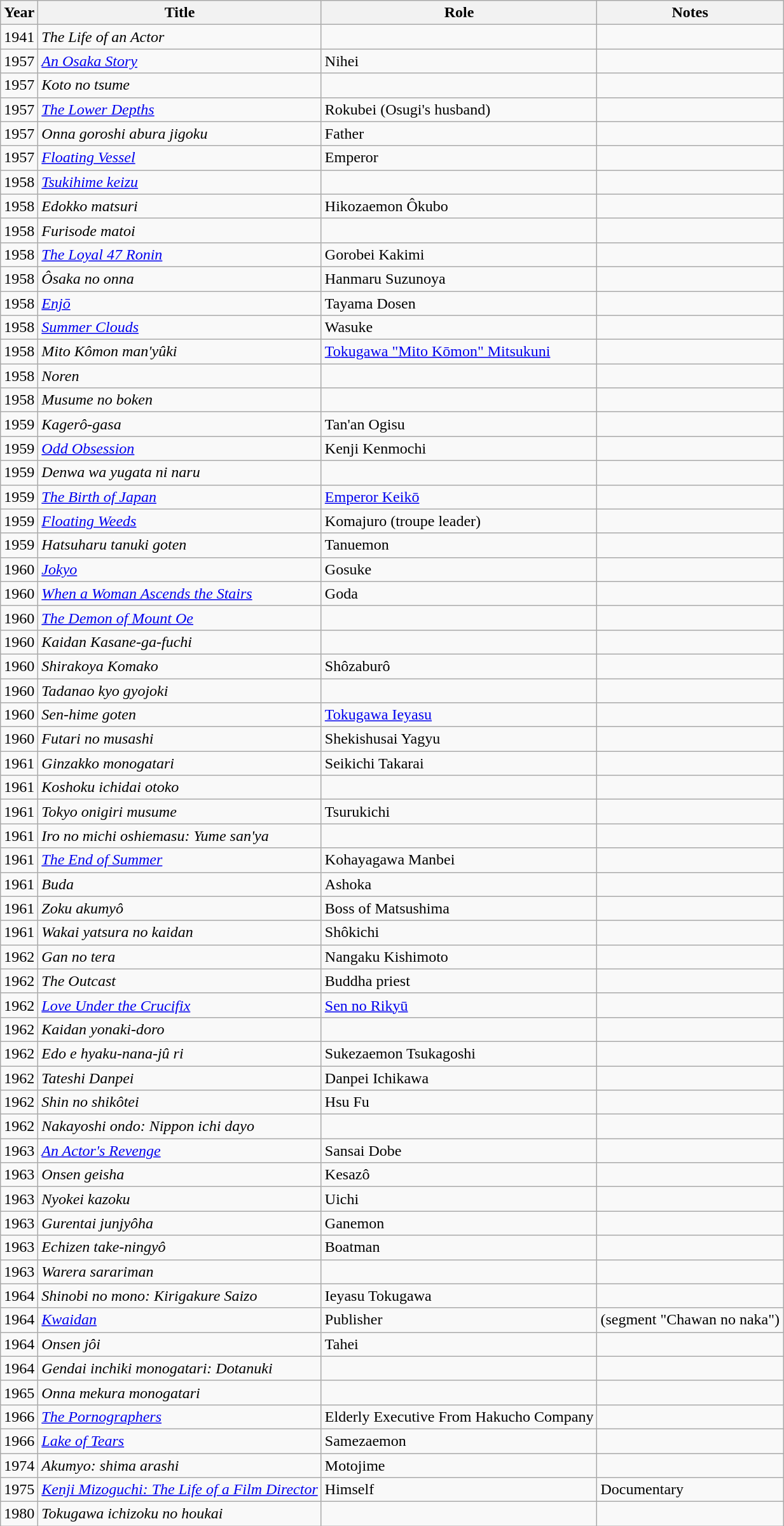<table class="wikitable sortable">
<tr>
<th>Year</th>
<th>Title</th>
<th>Role</th>
<th class="unsortable">Notes</th>
</tr>
<tr>
<td>1941</td>
<td><em>The Life of an Actor</em></td>
<td></td>
<td></td>
</tr>
<tr>
<td>1957</td>
<td><em><a href='#'>An Osaka Story</a></em></td>
<td>Nihei</td>
<td></td>
</tr>
<tr>
<td>1957</td>
<td><em>Koto no tsume</em></td>
<td></td>
<td></td>
</tr>
<tr>
<td>1957</td>
<td><em><a href='#'>The Lower Depths</a></em></td>
<td>Rokubei (Osugi's husband)</td>
<td></td>
</tr>
<tr>
<td>1957</td>
<td><em>Onna goroshi abura jigoku</em></td>
<td>Father</td>
<td></td>
</tr>
<tr>
<td>1957</td>
<td><em><a href='#'>Floating Vessel</a></em></td>
<td>Emperor</td>
<td></td>
</tr>
<tr>
<td>1958</td>
<td><em><a href='#'>Tsukihime keizu</a></em></td>
<td></td>
<td></td>
</tr>
<tr>
<td>1958</td>
<td><em>Edokko matsuri</em></td>
<td>Hikozaemon Ôkubo</td>
<td></td>
</tr>
<tr>
<td>1958</td>
<td><em>Furisode matoi</em></td>
<td></td>
<td></td>
</tr>
<tr>
<td>1958</td>
<td><em><a href='#'>The Loyal 47 Ronin</a></em></td>
<td>Gorobei Kakimi</td>
<td></td>
</tr>
<tr>
<td>1958</td>
<td><em>Ôsaka no onna</em></td>
<td>Hanmaru Suzunoya</td>
<td></td>
</tr>
<tr>
<td>1958</td>
<td><em><a href='#'>Enjō</a></em></td>
<td>Tayama Dosen</td>
<td></td>
</tr>
<tr>
<td>1958</td>
<td><em><a href='#'>Summer Clouds</a></em></td>
<td>Wasuke</td>
<td></td>
</tr>
<tr>
<td>1958</td>
<td><em>Mito Kômon man'yûki</em></td>
<td><a href='#'>Tokugawa "Mito Kōmon" Mitsukuni</a></td>
<td></td>
</tr>
<tr>
<td>1958</td>
<td><em>Noren</em></td>
<td></td>
<td></td>
</tr>
<tr>
<td>1958</td>
<td><em>Musume no boken</em></td>
<td></td>
<td></td>
</tr>
<tr>
<td>1959</td>
<td><em>Kagerô-gasa</em></td>
<td>Tan'an Ogisu</td>
<td></td>
</tr>
<tr>
<td>1959</td>
<td><em><a href='#'>Odd Obsession</a></em></td>
<td>Kenji Kenmochi</td>
<td></td>
</tr>
<tr>
<td>1959</td>
<td><em>Denwa wa yugata ni naru</em></td>
<td></td>
<td></td>
</tr>
<tr>
<td>1959</td>
<td><em><a href='#'>The Birth of Japan</a></em></td>
<td><a href='#'>Emperor Keikō</a></td>
<td></td>
</tr>
<tr>
<td>1959</td>
<td><em><a href='#'>Floating Weeds</a></em></td>
<td>Komajuro (troupe leader)</td>
<td></td>
</tr>
<tr>
<td>1959</td>
<td><em>Hatsuharu tanuki goten</em></td>
<td>Tanuemon</td>
<td></td>
</tr>
<tr>
<td>1960</td>
<td><em><a href='#'>Jokyo</a></em></td>
<td>Gosuke</td>
<td></td>
</tr>
<tr>
<td>1960</td>
<td><em><a href='#'>When a Woman Ascends the Stairs</a></em></td>
<td>Goda</td>
<td></td>
</tr>
<tr>
<td>1960</td>
<td><em><a href='#'>The Demon of Mount Oe</a></em></td>
<td></td>
<td></td>
</tr>
<tr>
<td>1960</td>
<td><em>Kaidan Kasane-ga-fuchi</em></td>
<td></td>
<td></td>
</tr>
<tr>
<td>1960</td>
<td><em>Shirakoya Komako</em></td>
<td>Shôzaburô</td>
<td></td>
</tr>
<tr>
<td>1960</td>
<td><em>Tadanao kyo gyojoki</em></td>
<td></td>
<td></td>
</tr>
<tr>
<td>1960</td>
<td><em>Sen-hime goten</em></td>
<td><a href='#'>Tokugawa Ieyasu</a></td>
<td></td>
</tr>
<tr>
<td>1960</td>
<td><em>Futari no musashi</em></td>
<td>Shekishusai Yagyu</td>
<td></td>
</tr>
<tr>
<td>1961</td>
<td><em>Ginzakko monogatari</em></td>
<td>Seikichi Takarai</td>
<td></td>
</tr>
<tr>
<td>1961</td>
<td><em>Koshoku ichidai otoko</em></td>
<td></td>
<td></td>
</tr>
<tr>
<td>1961</td>
<td><em>Tokyo onigiri musume</em></td>
<td>Tsurukichi</td>
<td></td>
</tr>
<tr>
<td>1961</td>
<td><em>Iro no michi oshiemasu: Yume san'ya</em></td>
<td></td>
<td></td>
</tr>
<tr>
<td>1961</td>
<td><em><a href='#'>The End of Summer</a></em></td>
<td>Kohayagawa Manbei</td>
<td></td>
</tr>
<tr>
<td>1961</td>
<td><em>Buda</em></td>
<td>Ashoka</td>
<td></td>
</tr>
<tr>
<td>1961</td>
<td><em>Zoku akumyô</em></td>
<td>Boss of Matsushima</td>
<td></td>
</tr>
<tr>
<td>1961</td>
<td><em>Wakai yatsura no kaidan</em></td>
<td>Shôkichi</td>
<td></td>
</tr>
<tr>
<td>1962</td>
<td><em>Gan no tera</em></td>
<td>Nangaku Kishimoto</td>
<td></td>
</tr>
<tr>
<td>1962</td>
<td><em>The Outcast</em></td>
<td>Buddha priest</td>
<td></td>
</tr>
<tr>
<td>1962</td>
<td><em><a href='#'>Love Under the Crucifix</a></em></td>
<td><a href='#'>Sen no Rikyū</a></td>
<td></td>
</tr>
<tr>
<td>1962</td>
<td><em>Kaidan yonaki-doro</em></td>
<td></td>
<td></td>
</tr>
<tr>
<td>1962</td>
<td><em>Edo e hyaku-nana-jû ri</em></td>
<td>Sukezaemon Tsukagoshi</td>
<td></td>
</tr>
<tr>
<td>1962</td>
<td><em>Tateshi Danpei</em></td>
<td>Danpei Ichikawa</td>
<td></td>
</tr>
<tr>
<td>1962</td>
<td><em>Shin no shikôtei</em></td>
<td>Hsu Fu</td>
<td></td>
</tr>
<tr>
<td>1962</td>
<td><em>Nakayoshi ondo: Nippon ichi dayo</em></td>
<td></td>
<td></td>
</tr>
<tr>
<td>1963</td>
<td><em><a href='#'>An Actor's Revenge</a></em></td>
<td>Sansai Dobe</td>
<td></td>
</tr>
<tr>
<td>1963</td>
<td><em>Onsen geisha</em></td>
<td>Kesazô</td>
<td></td>
</tr>
<tr>
<td>1963</td>
<td><em>Nyokei kazoku</em></td>
<td>Uichi</td>
<td></td>
</tr>
<tr>
<td>1963</td>
<td><em>Gurentai junjyôha</em></td>
<td>Ganemon</td>
<td></td>
</tr>
<tr>
<td>1963</td>
<td><em>Echizen take-ningyô</em></td>
<td>Boatman</td>
<td></td>
</tr>
<tr>
<td>1963</td>
<td><em>Warera sarariman</em></td>
<td></td>
<td></td>
</tr>
<tr>
<td>1964</td>
<td><em>Shinobi no mono: Kirigakure Saizo</em></td>
<td>Ieyasu Tokugawa</td>
<td></td>
</tr>
<tr>
<td>1964</td>
<td><em><a href='#'>Kwaidan</a></em></td>
<td>Publisher</td>
<td>(segment "Chawan no naka")</td>
</tr>
<tr>
<td>1964</td>
<td><em>Onsen jôi</em></td>
<td>Tahei</td>
<td></td>
</tr>
<tr>
<td>1964</td>
<td><em>Gendai inchiki monogatari: Dotanuki</em></td>
<td></td>
<td></td>
</tr>
<tr>
<td>1965</td>
<td><em>Onna mekura monogatari</em></td>
<td></td>
<td></td>
</tr>
<tr>
<td>1966</td>
<td><em><a href='#'>The Pornographers</a></em></td>
<td>Elderly Executive From Hakucho Company</td>
<td></td>
</tr>
<tr>
<td>1966</td>
<td><em><a href='#'>Lake of Tears</a></em></td>
<td>Samezaemon</td>
<td></td>
</tr>
<tr>
<td>1974</td>
<td><em>Akumyo: shima arashi</em></td>
<td>Motojime</td>
<td></td>
</tr>
<tr>
<td>1975</td>
<td><em><a href='#'>Kenji Mizoguchi: The Life of a Film Director</a></em></td>
<td>Himself</td>
<td>Documentary</td>
</tr>
<tr>
<td>1980</td>
<td><em>Tokugawa ichizoku no houkai</em></td>
<td></td>
<td></td>
</tr>
</table>
